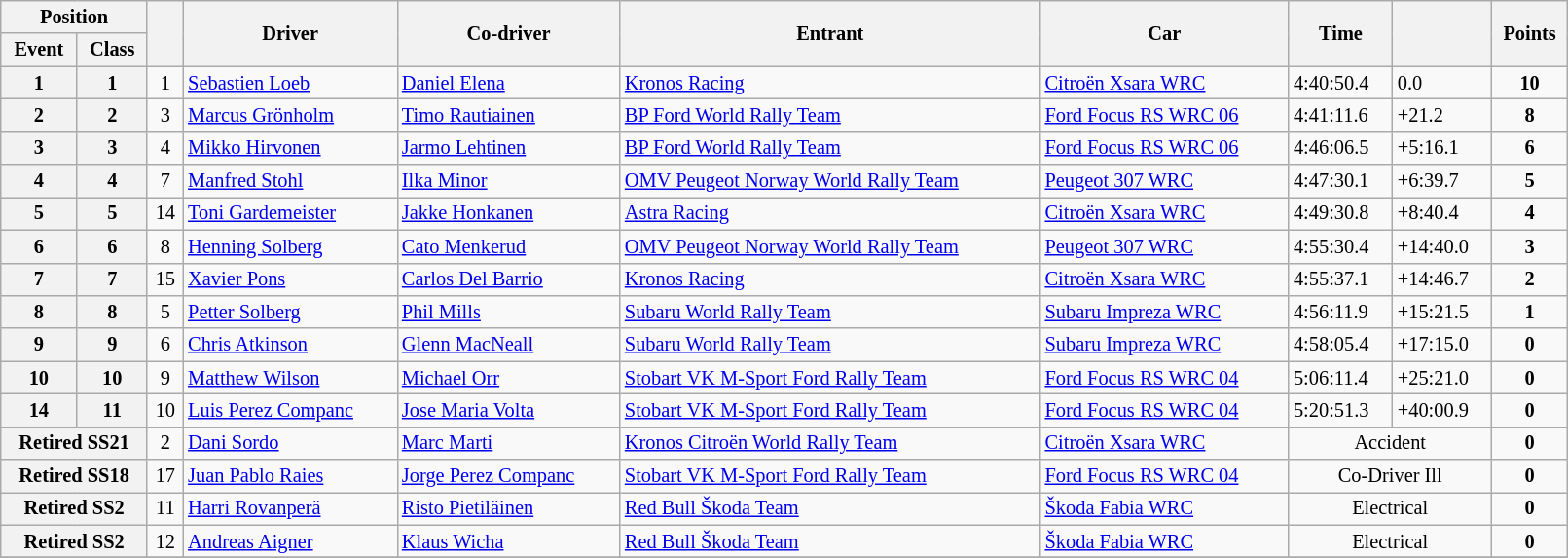<table class="wikitable" width=85% style="font-size: 85%;">
<tr>
<th colspan="2">Position</th>
<th rowspan="2"></th>
<th rowspan="2">Driver</th>
<th rowspan="2">Co-driver</th>
<th rowspan="2">Entrant</th>
<th rowspan="2">Car</th>
<th rowspan="2">Time</th>
<th rowspan="2"></th>
<th rowspan="2">Points</th>
</tr>
<tr>
<th>Event</th>
<th>Class</th>
</tr>
<tr>
<th>1</th>
<th>1</th>
<td align="center">1</td>
<td> <a href='#'>Sebastien Loeb</a></td>
<td> <a href='#'>Daniel Elena</a></td>
<td><a href='#'>Kronos Racing</a></td>
<td><a href='#'>Citroën Xsara WRC</a></td>
<td>4:40:50.4</td>
<td>0.0</td>
<td align="center"><strong>10</strong></td>
</tr>
<tr>
<th>2</th>
<th>2</th>
<td align="center">3</td>
<td> <a href='#'>Marcus Grönholm</a></td>
<td> <a href='#'>Timo Rautiainen</a></td>
<td><a href='#'>BP Ford World Rally Team</a></td>
<td><a href='#'>Ford Focus RS WRC 06</a></td>
<td>4:41:11.6</td>
<td>+21.2</td>
<td align="center"><strong>8</strong></td>
</tr>
<tr>
<th>3</th>
<th>3</th>
<td align="center">4</td>
<td> <a href='#'>Mikko Hirvonen</a></td>
<td> <a href='#'>Jarmo Lehtinen</a></td>
<td><a href='#'>BP Ford World Rally Team</a></td>
<td><a href='#'>Ford Focus RS WRC 06</a></td>
<td>4:46:06.5</td>
<td>+5:16.1</td>
<td align="center"><strong>6</strong></td>
</tr>
<tr>
<th>4</th>
<th>4</th>
<td align="center">7</td>
<td> <a href='#'>Manfred Stohl</a></td>
<td> <a href='#'>Ilka Minor</a></td>
<td><a href='#'>OMV Peugeot Norway World Rally Team</a></td>
<td><a href='#'>Peugeot 307 WRC</a></td>
<td>4:47:30.1</td>
<td>+6:39.7</td>
<td align="center"><strong>5</strong></td>
</tr>
<tr>
<th>5</th>
<th>5</th>
<td align="center">14</td>
<td> <a href='#'>Toni Gardemeister</a></td>
<td> <a href='#'>Jakke Honkanen</a></td>
<td><a href='#'>Astra Racing</a></td>
<td><a href='#'>Citroën Xsara WRC</a></td>
<td>4:49:30.8</td>
<td>+8:40.4</td>
<td align="center"><strong>4</strong></td>
</tr>
<tr>
<th>6</th>
<th>6</th>
<td align="center">8</td>
<td> <a href='#'>Henning Solberg</a></td>
<td> <a href='#'>Cato Menkerud</a></td>
<td><a href='#'>OMV Peugeot Norway World Rally Team</a></td>
<td><a href='#'>Peugeot 307 WRC</a></td>
<td>4:55:30.4</td>
<td>+14:40.0</td>
<td align="center"><strong>3</strong></td>
</tr>
<tr>
<th>7</th>
<th>7</th>
<td align="center">15</td>
<td> <a href='#'>Xavier Pons</a></td>
<td> <a href='#'>Carlos Del Barrio</a></td>
<td><a href='#'>Kronos Racing</a></td>
<td><a href='#'>Citroën Xsara WRC</a></td>
<td>4:55:37.1</td>
<td>+14:46.7</td>
<td align="center"><strong>2</strong></td>
</tr>
<tr>
<th>8</th>
<th>8</th>
<td align="center">5</td>
<td> <a href='#'>Petter Solberg</a></td>
<td> <a href='#'>Phil Mills</a></td>
<td><a href='#'>Subaru World Rally Team</a></td>
<td><a href='#'>Subaru Impreza WRC</a></td>
<td>4:56:11.9</td>
<td>+15:21.5</td>
<td align="center"><strong>1</strong></td>
</tr>
<tr>
<th>9</th>
<th>9</th>
<td align="center">6</td>
<td> <a href='#'>Chris Atkinson</a></td>
<td> <a href='#'>Glenn MacNeall</a></td>
<td><a href='#'>Subaru World Rally Team</a></td>
<td><a href='#'>Subaru Impreza WRC</a></td>
<td>4:58:05.4</td>
<td>+17:15.0</td>
<td align="center"><strong>0</strong></td>
</tr>
<tr>
<th>10</th>
<th>10</th>
<td align="center">9</td>
<td> <a href='#'>Matthew Wilson</a></td>
<td> <a href='#'>Michael Orr</a></td>
<td><a href='#'>Stobart VK M-Sport Ford Rally Team</a></td>
<td><a href='#'>Ford Focus RS WRC 04</a></td>
<td>5:06:11.4</td>
<td>+25:21.0</td>
<td align="center"><strong>0</strong></td>
</tr>
<tr>
<th>14</th>
<th>11</th>
<td align="center">10</td>
<td> <a href='#'>Luis Perez Companc</a></td>
<td> <a href='#'>Jose Maria Volta</a></td>
<td><a href='#'>Stobart VK M-Sport Ford Rally Team</a></td>
<td><a href='#'>Ford Focus RS WRC 04</a></td>
<td>5:20:51.3</td>
<td>+40:00.9</td>
<td align="center"><strong>0</strong></td>
</tr>
<tr>
<th colspan="2">Retired SS21</th>
<td align="center">2</td>
<td> <a href='#'>Dani Sordo</a></td>
<td> <a href='#'>Marc Marti</a></td>
<td><a href='#'>Kronos Citroën World Rally Team</a></td>
<td><a href='#'>Citroën Xsara WRC</a></td>
<td colspan="2" align="center">Accident</td>
<td align="center"><strong>0</strong></td>
</tr>
<tr>
<th colspan="2">Retired SS18</th>
<td align="center">17</td>
<td> <a href='#'>Juan Pablo Raies</a></td>
<td> <a href='#'>Jorge Perez Companc</a></td>
<td><a href='#'>Stobart VK M-Sport Ford Rally Team</a></td>
<td><a href='#'>Ford Focus RS WRC 04</a></td>
<td colspan="2" align="center">Co-Driver Ill</td>
<td align="center"><strong>0</strong></td>
</tr>
<tr>
<th colspan="2">Retired SS2</th>
<td align="center">11</td>
<td> <a href='#'>Harri Rovanperä</a></td>
<td> <a href='#'>Risto Pietiläinen</a></td>
<td><a href='#'>Red Bull Škoda Team</a></td>
<td><a href='#'>Škoda Fabia WRC</a></td>
<td colspan="2" align="center">Electrical</td>
<td align="center"><strong>0</strong></td>
</tr>
<tr>
<th colspan="2">Retired SS2</th>
<td align="center">12</td>
<td> <a href='#'>Andreas Aigner</a></td>
<td> <a href='#'>Klaus Wicha</a></td>
<td><a href='#'>Red Bull Škoda Team</a></td>
<td><a href='#'>Škoda Fabia WRC</a></td>
<td colspan="2" align="center">Electrical</td>
<td align="center"><strong>0</strong></td>
</tr>
<tr>
</tr>
</table>
